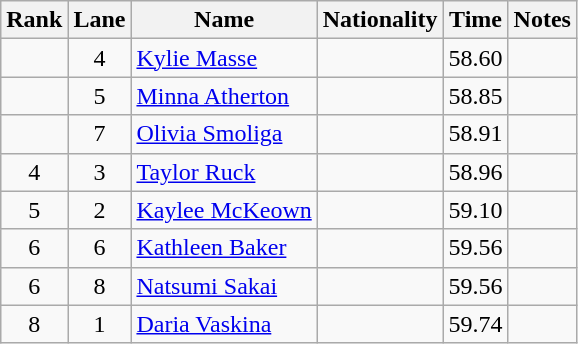<table class="wikitable sortable" style="text-align:center">
<tr>
<th>Rank</th>
<th>Lane</th>
<th>Name</th>
<th>Nationality</th>
<th>Time</th>
<th>Notes</th>
</tr>
<tr>
<td></td>
<td>4</td>
<td align=left><a href='#'>Kylie Masse</a></td>
<td align=left></td>
<td>58.60</td>
<td></td>
</tr>
<tr>
<td></td>
<td>5</td>
<td align=left><a href='#'>Minna Atherton</a></td>
<td align=left></td>
<td>58.85</td>
<td></td>
</tr>
<tr>
<td></td>
<td>7</td>
<td align=left><a href='#'>Olivia Smoliga</a></td>
<td align=left></td>
<td>58.91</td>
<td></td>
</tr>
<tr>
<td>4</td>
<td>3</td>
<td align=left><a href='#'>Taylor Ruck</a></td>
<td align=left></td>
<td>58.96</td>
<td></td>
</tr>
<tr>
<td>5</td>
<td>2</td>
<td align=left><a href='#'>Kaylee McKeown</a></td>
<td align=left></td>
<td>59.10</td>
<td></td>
</tr>
<tr>
<td>6</td>
<td>6</td>
<td align=left><a href='#'>Kathleen Baker</a></td>
<td align=left></td>
<td>59.56</td>
<td></td>
</tr>
<tr>
<td>6</td>
<td>8</td>
<td align=left><a href='#'>Natsumi Sakai</a></td>
<td align=left></td>
<td>59.56</td>
<td></td>
</tr>
<tr>
<td>8</td>
<td>1</td>
<td align=left><a href='#'>Daria Vaskina</a></td>
<td align=left></td>
<td>59.74</td>
<td></td>
</tr>
</table>
